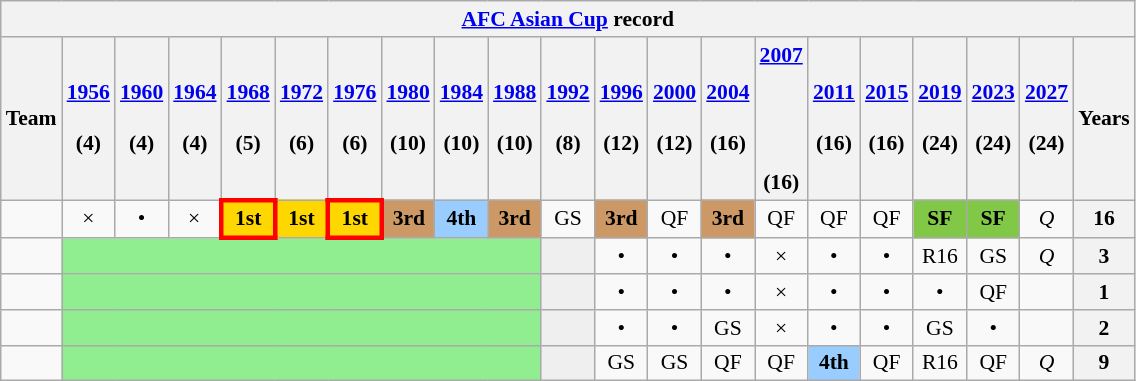<table class="wikitable" style="text-align: center; font-size:90%;">
<tr>
<th colspan=22><a href='#'>AFC Asian Cup</a> record</th>
</tr>
<tr>
<th>Team</th>
<th><a href='#'>1956</a><br><br>(4)</th>
<th><a href='#'>1960</a><br><br>(4)</th>
<th><a href='#'>1964</a><br><br>(4)</th>
<th><a href='#'>1968</a><br><br>(5)</th>
<th><a href='#'>1972</a><br><br>(6)</th>
<th><a href='#'>1976</a><br><br>(6)</th>
<th><a href='#'>1980</a><br><br>(10)</th>
<th><a href='#'>1984</a><br><br>(10)</th>
<th><a href='#'>1988</a><br><br>(10)</th>
<th><a href='#'>1992</a><br><br>(8)</th>
<th><a href='#'>1996</a><br><br>(12)</th>
<th><a href='#'>2000</a><br><br>(12)</th>
<th><a href='#'>2004</a><br><br>(16)</th>
<th><a href='#'>2007</a><br><br><br><br><br>(16)</th>
<th><a href='#'>2011</a><br><br>(16)</th>
<th><a href='#'>2015</a><br><br>(16)</th>
<th><a href='#'>2019</a><br><br>(24)</th>
<th><a href='#'>2023</a><br><br>(24)</th>
<th><a href='#'>2027</a><br> <br> (24)</th>
<th>Years</th>
</tr>
<tr>
<td align=left></td>
<td>×</td>
<td>•</td>
<td>×</td>
<td style="border: 3px solid red" bgcolor="gold"><strong>1st</strong></td>
<td bgcolor="gold"><strong>1st</strong></td>
<td style="border: 3px solid red" bgcolor="gold"><strong>1st</strong></td>
<td bgcolor=#cc9966><strong>3rd</strong></td>
<td bgcolor=#9acdff><strong>4th</strong></td>
<td bgcolor=#cc9966><strong>3rd</strong></td>
<td>GS</td>
<td bgcolor=#cc9966><strong>3rd</strong></td>
<td>QF</td>
<td bgcolor=#cc9966><strong>3rd</strong></td>
<td>QF</td>
<td>QF</td>
<td>QF</td>
<td bgcolor=#81c846><strong>SF</strong></td>
<td bgcolor=#81c846><strong>SF</strong></td>
<td><em>Q</em></td>
<th>16</th>
</tr>
<tr>
<td align=left></td>
<td bgcolor=lightgreen colspan=9><em></em></td>
<td bgcolor=#efefef></td>
<td>•</td>
<td>•</td>
<td>•</td>
<td>×</td>
<td>•</td>
<td>•</td>
<td>R16</td>
<td>GS</td>
<td><em>Q</em></td>
<th>3</th>
</tr>
<tr>
<td align=left></td>
<td bgcolor=lightgreen colspan=9><em></em></td>
<td bgcolor=#efefef></td>
<td>•</td>
<td>•</td>
<td>•</td>
<td>×</td>
<td>•</td>
<td>•</td>
<td>•</td>
<td>QF</td>
<td></td>
<th>1</th>
</tr>
<tr>
<td align=left></td>
<td bgcolor=lightgreen colspan=9><em></em></td>
<td bgcolor=#efefef></td>
<td>•</td>
<td>•</td>
<td>GS</td>
<td>×</td>
<td>•</td>
<td>•</td>
<td>GS</td>
<td>•</td>
<td></td>
<th>2</th>
</tr>
<tr>
<td align=left></td>
<td bgcolor=lightgreen colspan=9><em></em></td>
<td bgcolor=#efefef></td>
<td>GS</td>
<td>GS</td>
<td>QF</td>
<td>QF</td>
<td bgcolor=#9acdff><strong>4th</strong></td>
<td>QF</td>
<td>R16</td>
<td>QF</td>
<td><em>Q</em></td>
<th>9</th>
</tr>
</table>
